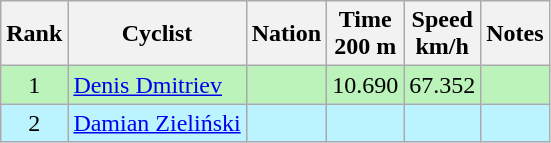<table class="wikitable sortable" style="text-align:center;">
<tr>
<th>Rank</th>
<th>Cyclist</th>
<th>Nation</th>
<th>Time<br>200 m</th>
<th>Speed<br>km/h</th>
<th>Notes</th>
</tr>
<tr bgcolor=bbf3bb>
<td>1</td>
<td align=left><a href='#'>Denis Dmitriev</a></td>
<td align=left></td>
<td>10.690</td>
<td>67.352</td>
<td></td>
</tr>
<tr bgcolor=bbf3ff>
<td>2</td>
<td align=left><a href='#'>Damian Zieliński</a></td>
<td align=left></td>
<td></td>
<td></td>
<td></td>
</tr>
</table>
